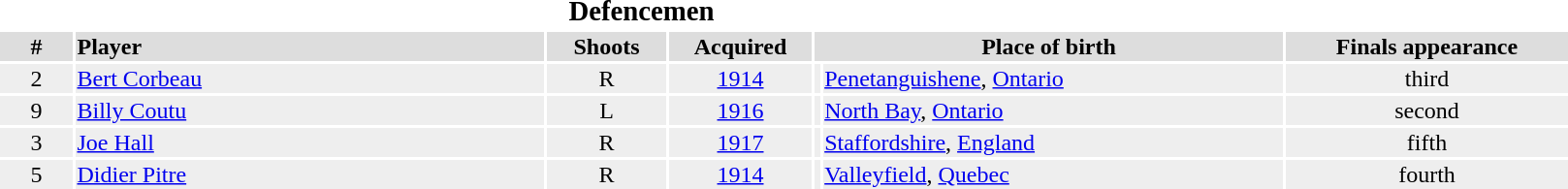<table style="text-align:center;">
<tr>
<th colspan="6"><big>Defencemen</big></th>
</tr>
<tr style="background:#dddddd;">
<th style="width:3em">#</th>
<th style="width:20em; text-align:left">Player</th>
<th style="width:5em">Shoots</th>
<th style="width:6em">Acquired</th>
<th style="width:20em" colspan="2">Place of birth</th>
<th style="width:12em">Finals appearance</th>
</tr>
<tr style="background:#eeeeee;">
<td>2</td>
<td align="left"><a href='#'>Bert Corbeau</a></td>
<td>R</td>
<td><a href='#'>1914</a></td>
<td></td>
<td align="left"><a href='#'>Penetanguishene</a>, <a href='#'>Ontario</a></td>
<td>third </td>
</tr>
<tr style="background:#eeeeee;">
<td>9</td>
<td align="left"><a href='#'>Billy Coutu</a></td>
<td>L</td>
<td><a href='#'>1916</a></td>
<td></td>
<td align="left"><a href='#'>North Bay</a>, <a href='#'>Ontario</a></td>
<td>second </td>
</tr>
<tr style="background:#eeeeee;">
<td>3</td>
<td align="left"><a href='#'>Joe Hall</a></td>
<td>R</td>
<td><a href='#'>1917</a></td>
<td></td>
<td align="left"><a href='#'>Staffordshire</a>, <a href='#'>England</a></td>
<td>fifth </td>
</tr>
<tr style="background:#eeeeee;">
<td>5</td>
<td align="left"><a href='#'>Didier Pitre</a></td>
<td>R</td>
<td><a href='#'>1914</a></td>
<td></td>
<td align="left"><a href='#'>Valleyfield</a>, <a href='#'>Quebec</a></td>
<td>fourth </td>
</tr>
</table>
